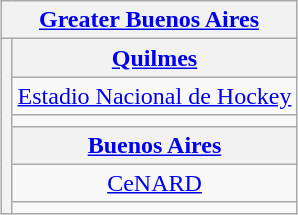<table class="wikitable" style="text-align:center;margin:1em auto;">
<tr>
<th colspan=2><a href='#'>Greater Buenos Aires</a></th>
</tr>
<tr>
<th rowspan=6></th>
<th><a href='#'>Quilmes</a></th>
</tr>
<tr>
<td><a href='#'>Estadio Nacional de Hockey</a></td>
</tr>
<tr>
<td></td>
</tr>
<tr>
<th><a href='#'>Buenos Aires</a></th>
</tr>
<tr>
<td><a href='#'>CeNARD</a></td>
</tr>
<tr>
<td></td>
</tr>
</table>
